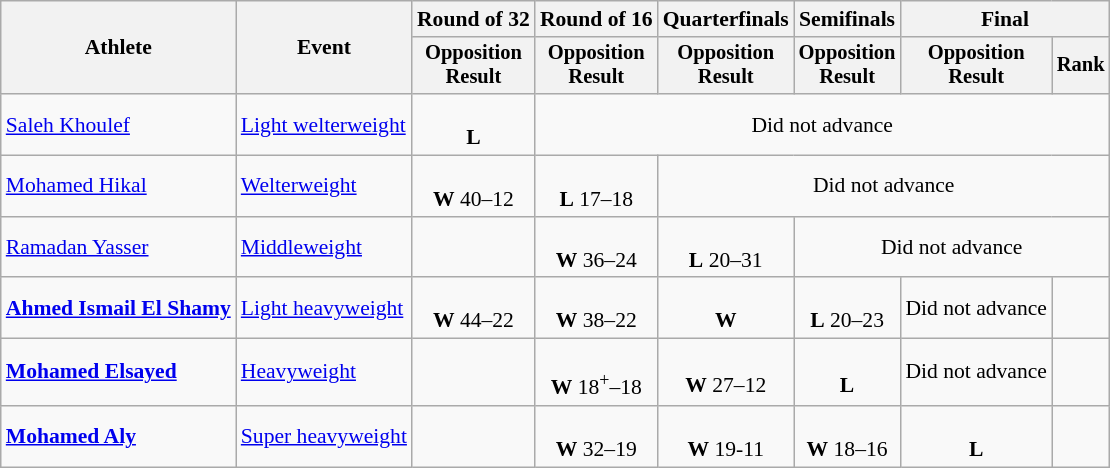<table class="wikitable" style="font-size:90%">
<tr>
<th rowspan="2">Athlete</th>
<th rowspan="2">Event</th>
<th>Round of 32</th>
<th>Round of 16</th>
<th>Quarterfinals</th>
<th>Semifinals</th>
<th colspan=2>Final</th>
</tr>
<tr style="font-size:95%">
<th>Opposition<br>Result</th>
<th>Opposition<br>Result</th>
<th>Opposition<br>Result</th>
<th>Opposition<br>Result</th>
<th>Opposition<br>Result</th>
<th>Rank</th>
</tr>
<tr align=center>
<td align=left><a href='#'>Saleh Khoulef</a></td>
<td align=left><a href='#'>Light welterweight</a></td>
<td><br><strong>L</strong> </td>
<td colspan=5>Did not advance</td>
</tr>
<tr align=center>
<td align=left><a href='#'>Mohamed Hikal</a></td>
<td align=left><a href='#'>Welterweight</a></td>
<td><br><strong>W</strong> 40–12</td>
<td><br><strong>L</strong> 17–18</td>
<td colspan=4>Did not advance</td>
</tr>
<tr align=center>
<td align=left><a href='#'>Ramadan Yasser</a></td>
<td align=left><a href='#'>Middleweight</a></td>
<td></td>
<td><br><strong>W</strong> 36–24</td>
<td><br><strong>L</strong> 20–31</td>
<td colspan=3>Did not advance</td>
</tr>
<tr align=center>
<td align=left><strong><a href='#'>Ahmed Ismail El Shamy</a></strong></td>
<td align=left><a href='#'>Light heavyweight</a></td>
<td><br><strong>W</strong> 44–22</td>
<td><br><strong>W</strong> 38–22</td>
<td><br><strong>W</strong> </td>
<td><br><strong>L</strong> 20–23</td>
<td>Did not advance</td>
<td></td>
</tr>
<tr align=center>
<td align=left><strong><a href='#'>Mohamed Elsayed</a></strong></td>
<td align=left><a href='#'>Heavyweight</a></td>
<td></td>
<td><br><strong>W</strong> 18<sup>+</sup>–18</td>
<td><br><strong>W</strong> 27–12</td>
<td><br><strong>L</strong> </td>
<td>Did not advance</td>
<td></td>
</tr>
<tr align=center>
<td align=left><strong><a href='#'>Mohamed Aly</a></strong></td>
<td align=left><a href='#'>Super heavyweight</a></td>
<td></td>
<td><br><strong>W</strong> 32–19</td>
<td><br><strong>W</strong> 19-11</td>
<td><br><strong>W</strong> 18–16</td>
<td><br><strong>L</strong> </td>
<td></td>
</tr>
</table>
